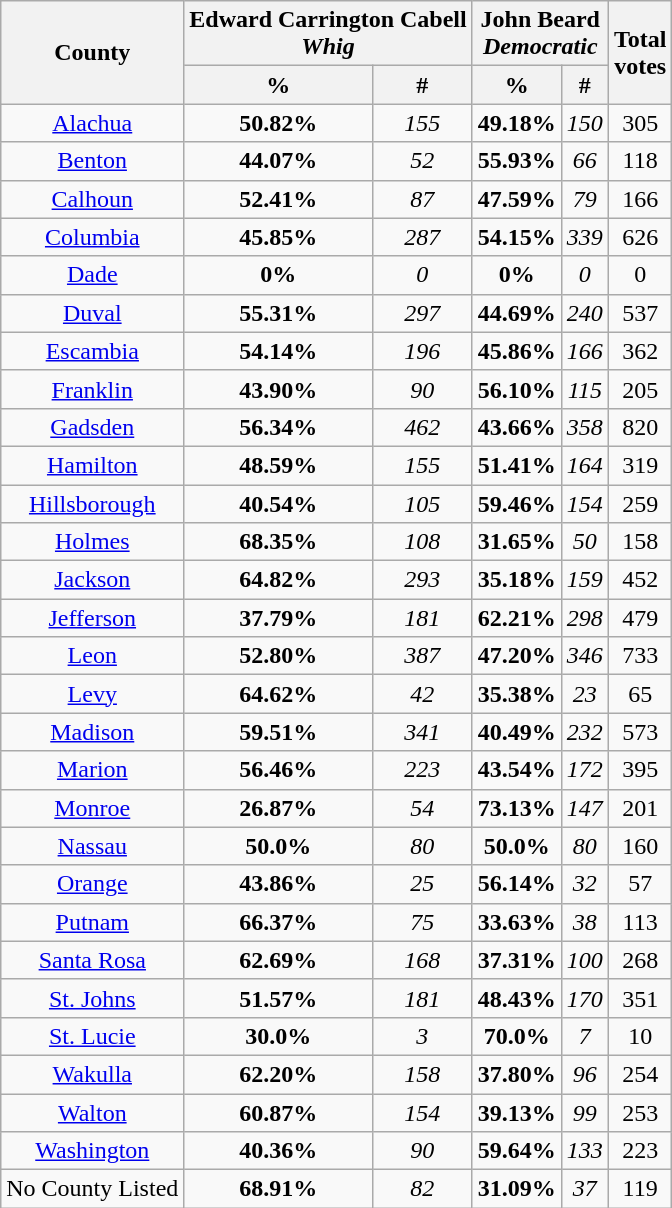<table class="wikitable sortable">
<tr>
<th rowspan="2" colspan="1" style="text-align:center">County</th>
<th colspan="2" >Edward Carrington Cabell<br><em>Whig</em></th>
<th colspan="2" style="text-align: center;" >John Beard<br><em>Democratic</em></th>
<th rowspan="2" colspan="1" style="text-align: center;">Total<br>votes</th>
</tr>
<tr>
<th colspan="1" style="text-align: center;" >%</th>
<th colspan="1" style="text-align: center;" >#</th>
<th colspan="1" style="text-align: center;" >%</th>
<th colspan="1" style="text-align: center;" >#</th>
</tr>
<tr>
<td align="center" ><a href='#'>Alachua</a></td>
<td align="center"><strong>50.82%</strong></td>
<td align="center"><em>155</em></td>
<td align="center"><strong>49.18%</strong></td>
<td align="center"><em>150</em></td>
<td align="center">305</td>
</tr>
<tr>
<td align="center" ><a href='#'>Benton</a></td>
<td align="center"><strong>44.07%</strong></td>
<td align="center"><em>52</em></td>
<td align="center"><strong>55.93%</strong></td>
<td align="center"><em>66</em></td>
<td align="center">118</td>
</tr>
<tr>
<td align="center" ><a href='#'>Calhoun</a></td>
<td align="center"><strong>52.41%</strong></td>
<td align="center"><em>87</em></td>
<td align="center"><strong>47.59%</strong></td>
<td align="center"><em>79</em></td>
<td align="center">166</td>
</tr>
<tr>
<td align="center" ><a href='#'>Columbia</a></td>
<td align="center"><strong>45.85%</strong></td>
<td align="center"><em>287</em></td>
<td align="center"><strong>54.15%</strong></td>
<td align="center"><em>339</em></td>
<td align="center">626</td>
</tr>
<tr>
<td align="center" ><a href='#'>Dade</a></td>
<td align="center"><strong>0%</strong></td>
<td align="center"><em>0</em></td>
<td align="center"><strong>0%</strong></td>
<td align="center"><em>0</em></td>
<td align="center">0</td>
</tr>
<tr>
<td align="center" ><a href='#'>Duval</a></td>
<td align="center"><strong>55.31%</strong></td>
<td align="center"><em>297</em></td>
<td align="center"><strong>44.69%</strong></td>
<td align="center"><em>240</em></td>
<td align="center">537</td>
</tr>
<tr>
<td align="center" ><a href='#'>Escambia</a></td>
<td align="center"><strong>54.14%</strong></td>
<td align="center"><em>196</em></td>
<td align="center"><strong>45.86%</strong></td>
<td align="center"><em>166</em></td>
<td align="center">362</td>
</tr>
<tr>
<td align="center" ><a href='#'>Franklin</a></td>
<td align="center"><strong>43.90%</strong></td>
<td align="center"><em>90</em></td>
<td align="center"><strong>56.10%</strong></td>
<td align="center"><em>115</em></td>
<td align="center">205</td>
</tr>
<tr>
<td align="center" ><a href='#'>Gadsden</a></td>
<td align="center"><strong>56.34%</strong></td>
<td align="center"><em>462</em></td>
<td align="center"><strong>43.66%</strong></td>
<td align="center"><em>358</em></td>
<td align="center">820</td>
</tr>
<tr>
<td align="center" ><a href='#'>Hamilton</a></td>
<td align="center"><strong>48.59%</strong></td>
<td align="center"><em>155</em></td>
<td align="center"><strong>51.41%</strong></td>
<td align="center"><em>164</em></td>
<td align="center">319</td>
</tr>
<tr>
<td align="center" ><a href='#'>Hillsborough</a></td>
<td align="center"><strong>40.54%</strong></td>
<td align="center"><em>105</em></td>
<td align="center"><strong>59.46%</strong></td>
<td align="center"><em>154</em></td>
<td align="center">259</td>
</tr>
<tr>
<td align="center" ><a href='#'>Holmes</a></td>
<td align="center"><strong>68.35%</strong></td>
<td align="center"><em>108</em></td>
<td align="center"><strong>31.65%</strong></td>
<td align="center"><em>50</em></td>
<td align="center">158</td>
</tr>
<tr>
<td align="center" ><a href='#'>Jackson</a></td>
<td align="center"><strong>64.82%</strong></td>
<td align="center"><em>293</em></td>
<td align="center"><strong>35.18%</strong></td>
<td align="center"><em>159</em></td>
<td align="center">452</td>
</tr>
<tr>
<td align="center" ><a href='#'>Jefferson</a></td>
<td align="center"><strong>37.79%</strong></td>
<td align="center"><em>181</em></td>
<td align="center"><strong>62.21%</strong></td>
<td align="center"><em>298</em></td>
<td align="center">479</td>
</tr>
<tr>
<td align="center" ><a href='#'>Leon</a></td>
<td align="center"><strong>52.80%</strong></td>
<td align="center"><em>387</em></td>
<td align="center"><strong>47.20%</strong></td>
<td align="center"><em>346</em></td>
<td align="center">733</td>
</tr>
<tr>
<td align="center" ><a href='#'>Levy</a></td>
<td align="center"><strong>64.62%</strong></td>
<td align="center"><em>42</em></td>
<td align="center"><strong>35.38%</strong></td>
<td align="center"><em>23</em></td>
<td align="center">65</td>
</tr>
<tr>
<td align="center" ><a href='#'>Madison</a></td>
<td align="center"><strong>59.51%</strong></td>
<td align="center"><em>341</em></td>
<td align="center"><strong>40.49%</strong></td>
<td align="center"><em>232</em></td>
<td align="center">573</td>
</tr>
<tr>
<td align="center" ><a href='#'>Marion</a></td>
<td align="center"><strong>56.46%</strong></td>
<td align="center"><em>223</em></td>
<td align="center"><strong>43.54%</strong></td>
<td align="center"><em>172</em></td>
<td align="center">395</td>
</tr>
<tr>
<td align="center" ><a href='#'>Monroe</a></td>
<td align="center"><strong>26.87%</strong></td>
<td align="center"><em>54</em></td>
<td align="center"><strong>73.13%</strong></td>
<td align="center"><em>147</em></td>
<td align="center">201</td>
</tr>
<tr>
<td align="center" ><a href='#'>Nassau</a></td>
<td align="center"><strong>50.0%</strong></td>
<td align="center"><em>80</em></td>
<td align="center"><strong>50.0%</strong></td>
<td align="center"><em>80</em></td>
<td align="center">160</td>
</tr>
<tr>
<td align="center" ><a href='#'>Orange</a></td>
<td align="center"><strong>43.86%</strong></td>
<td align="center"><em>25</em></td>
<td align="center"><strong>56.14%</strong></td>
<td align="center"><em>32</em></td>
<td align="center">57</td>
</tr>
<tr>
<td align="center" ><a href='#'>Putnam</a></td>
<td align="center"><strong>66.37%</strong></td>
<td align="center"><em>75</em></td>
<td align="center"><strong>33.63%</strong></td>
<td align="center"><em>38</em></td>
<td align="center">113</td>
</tr>
<tr>
<td align="center" ><a href='#'>Santa Rosa</a></td>
<td align="center"><strong>62.69%</strong></td>
<td align="center"><em>168</em></td>
<td align="center"><strong>37.31%</strong></td>
<td align="center"><em>100</em></td>
<td align="center">268</td>
</tr>
<tr>
<td align="center" ><a href='#'>St. Johns</a></td>
<td align="center"><strong>51.57%</strong></td>
<td align="center"><em>181</em></td>
<td align="center"><strong>48.43%</strong></td>
<td align="center"><em>170</em></td>
<td align="center">351</td>
</tr>
<tr>
<td align="center" ><a href='#'>St. Lucie</a></td>
<td align="center"><strong>30.0%</strong></td>
<td align="center"><em>3</em></td>
<td align="center"><strong>70.0%</strong></td>
<td align="center"><em>7</em></td>
<td align="center">10</td>
</tr>
<tr>
<td align="center" ><a href='#'>Wakulla</a></td>
<td align="center"><strong>62.20%</strong></td>
<td align="center"><em>158</em></td>
<td align="center"><strong>37.80%</strong></td>
<td align="center"><em>96</em></td>
<td align="center">254</td>
</tr>
<tr>
<td align="center" ><a href='#'>Walton</a></td>
<td align="center"><strong>60.87%</strong></td>
<td align="center"><em>154</em></td>
<td align="center"><strong>39.13%</strong></td>
<td align="center"><em>99</em></td>
<td align="center">253</td>
</tr>
<tr>
<td align="center" ><a href='#'>Washington</a></td>
<td align="center"><strong>40.36%</strong></td>
<td align="center"><em>90</em></td>
<td align="center"><strong>59.64%</strong></td>
<td align="center"><em>133</em></td>
<td align="center">223</td>
</tr>
<tr>
<td align="center" >No County Listed</td>
<td align="center"><strong>68.91%</strong></td>
<td align="center"><em>82</em></td>
<td align="center"><strong>31.09%</strong></td>
<td align="center"><em>37</em></td>
<td align="center">119</td>
</tr>
</table>
